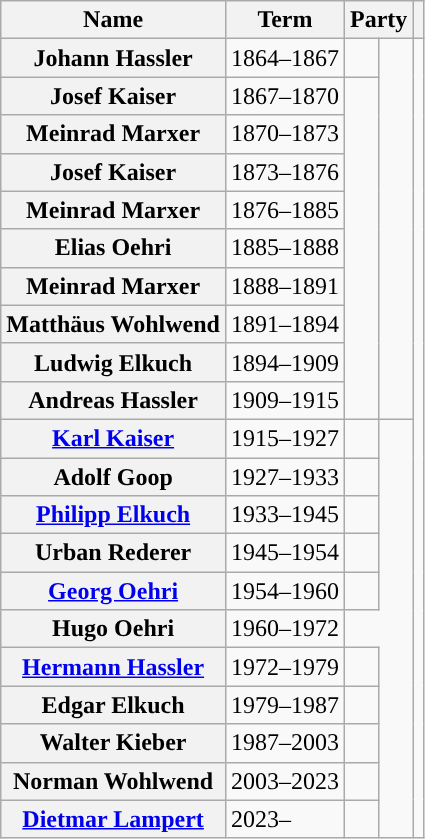<table class="wikitable">
<tr>
<th scope="col">Name</th>
<th scope="col">Term</th>
<th colspan="2" scope="colgroup">Party</th>
<th scope="col"></th>
</tr>
<tr>
<th scope="row">Johann Hassler</th>
<td>1864–1867</td>
<td style="background:"></td>
<td rowspan="10"></td>
<td rowspan="21"></td>
</tr>
<tr>
<th>Josef Kaiser</th>
<td>1867–1870</td>
</tr>
<tr>
<th>Meinrad Marxer</th>
<td>1870–1873</td>
</tr>
<tr>
<th>Josef Kaiser</th>
<td>1873–1876</td>
</tr>
<tr>
<th>Meinrad Marxer</th>
<td>1876–1885</td>
</tr>
<tr>
<th>Elias Oehri</th>
<td>1885–1888</td>
</tr>
<tr>
<th>Meinrad Marxer</th>
<td>1888–1891</td>
</tr>
<tr>
<th>Matthäus Wohlwend</th>
<td>1891–1894</td>
</tr>
<tr>
<th>Ludwig Elkuch</th>
<td>1894–1909</td>
</tr>
<tr>
<th>Andreas Hassler</th>
<td>1909–1915</td>
</tr>
<tr>
<th><a href='#'>Karl Kaiser</a></th>
<td>1915–1927</td>
<td></td>
</tr>
<tr>
<th>Adolf Goop</th>
<td>1927–1933</td>
<td></td>
</tr>
<tr>
<th><a href='#'>Philipp Elkuch</a></th>
<td>1933–1945</td>
<td></td>
</tr>
<tr>
<th>Urban Rederer</th>
<td>1945–1954</td>
<td></td>
</tr>
<tr>
<th><a href='#'>Georg Oehri</a></th>
<td>1954–1960</td>
<td></td>
</tr>
<tr>
<th>Hugo Oehri</th>
<td>1960–1972</td>
</tr>
<tr>
<th><a href='#'>Hermann Hassler</a></th>
<td>1972–1979</td>
<td></td>
</tr>
<tr>
<th>Edgar Elkuch</th>
<td>1979–1987</td>
<td></td>
</tr>
<tr>
<th>Walter Kieber</th>
<td>1987–2003</td>
<td></td>
</tr>
<tr>
<th>Norman Wohlwend</th>
<td>2003–2023</td>
<td></td>
</tr>
<tr>
<th><a href='#'>Dietmar Lampert</a></th>
<td>2023–</td>
<td></td>
</tr>
</table>
